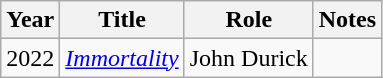<table class="wikitable sortable plainrowheaders">
<tr>
<th scope="col">Year</th>
<th scope="col">Title</th>
<th scope="col">Role</th>
<th scope="col" class="unsortable">Notes</th>
</tr>
<tr>
<td>2022</td>
<td><em><a href='#'>Immortality</a></em></td>
<td>John Durick</td>
<td></td>
</tr>
</table>
